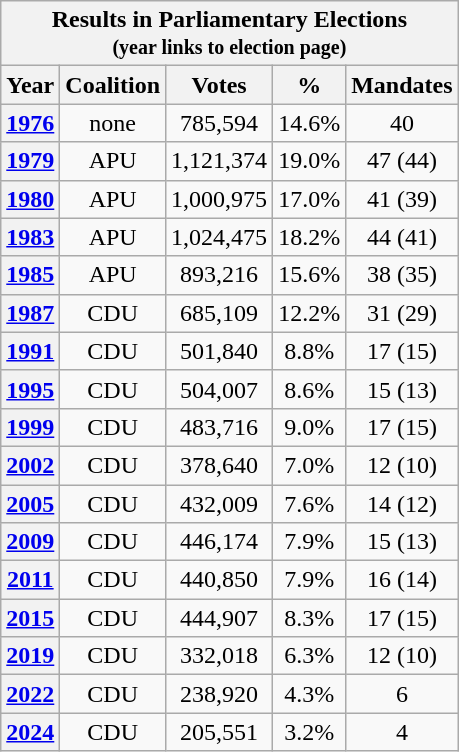<table class="wikitable" style="text-align:center">
<tr>
<th colspan="10"><strong>Results in Parliamentary Elections<br> <small>(year links to election page)</small></strong></th>
</tr>
<tr>
<th style="width: 20px">Year</th>
<th style="width: 20px">Coalition</th>
<th style="width: 60px">Votes</th>
<th style="width: 20px">%</th>
<th style="width: 20px">Mandates</th>
</tr>
<tr>
<th><a href='#'>1976</a></th>
<td>none</td>
<td>785,594</td>
<td>14.6%</td>
<td>40</td>
</tr>
<tr>
<th><a href='#'>1979</a></th>
<td>APU</td>
<td>1,121,374</td>
<td>19.0%</td>
<td>47 (44)</td>
</tr>
<tr>
<th><a href='#'>1980</a></th>
<td>APU</td>
<td>1,000,975</td>
<td>17.0%</td>
<td>41 (39)</td>
</tr>
<tr>
<th><a href='#'>1983</a></th>
<td>APU</td>
<td>1,024,475</td>
<td>18.2%</td>
<td>44 (41)</td>
</tr>
<tr>
<th><a href='#'>1985</a></th>
<td>APU</td>
<td>893,216</td>
<td>15.6%</td>
<td>38 (35)</td>
</tr>
<tr>
<th><a href='#'>1987</a></th>
<td>CDU</td>
<td>685,109</td>
<td>12.2%</td>
<td>31 (29)</td>
</tr>
<tr>
<th><a href='#'>1991</a></th>
<td>CDU</td>
<td>501,840</td>
<td>8.8%</td>
<td>17 (15)</td>
</tr>
<tr>
<th><a href='#'>1995</a></th>
<td>CDU</td>
<td>504,007</td>
<td>8.6%</td>
<td>15 (13)</td>
</tr>
<tr>
<th><a href='#'>1999</a></th>
<td>CDU</td>
<td>483,716</td>
<td>9.0%</td>
<td>17 (15)</td>
</tr>
<tr>
<th><a href='#'>2002</a></th>
<td>CDU</td>
<td>378,640</td>
<td>7.0%</td>
<td>12 (10)</td>
</tr>
<tr>
<th><a href='#'>2005</a></th>
<td>CDU</td>
<td>432,009</td>
<td>7.6%</td>
<td>14 (12)</td>
</tr>
<tr>
<th><a href='#'>2009</a></th>
<td>CDU</td>
<td>446,174</td>
<td>7.9%</td>
<td>15 (13)</td>
</tr>
<tr>
<th><a href='#'>2011</a></th>
<td>CDU</td>
<td>440,850</td>
<td>7.9%</td>
<td>16 (14)</td>
</tr>
<tr>
<th><a href='#'>2015</a></th>
<td>CDU</td>
<td>444,907</td>
<td>8.3%</td>
<td>17 (15)</td>
</tr>
<tr>
<th><a href='#'>2019</a></th>
<td>CDU</td>
<td>332,018</td>
<td>6.3%</td>
<td>12 (10)</td>
</tr>
<tr>
<th><a href='#'>2022</a></th>
<td>CDU</td>
<td>238,920</td>
<td>4.3%</td>
<td>6</td>
</tr>
<tr>
<th><a href='#'>2024</a></th>
<td>CDU</td>
<td>205,551</td>
<td>3.2%</td>
<td>4</td>
</tr>
</table>
